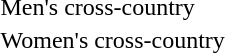<table>
<tr>
<td>Men's cross-country</td>
<td></td>
<td></td>
<td></td>
</tr>
<tr>
<td>Women's cross-country</td>
<td></td>
<td></td>
<td></td>
</tr>
</table>
